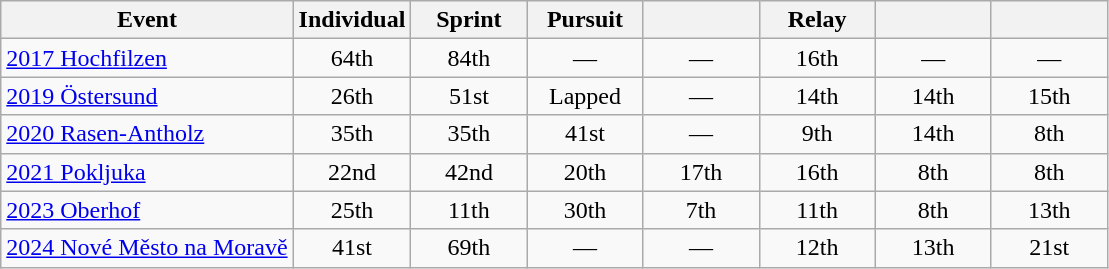<table class="wikitable" style="text-align: center;">
<tr ">
<th>Event</th>
<th style="width:70px;">Individual</th>
<th style="width:70px;">Sprint</th>
<th style="width:70px;">Pursuit</th>
<th style="width:70px;"></th>
<th style="width:70px;">Relay</th>
<th style="width:70px;"></th>
<th style="width:70px;"></th>
</tr>
<tr>
<td align=left> <a href='#'>2017 Hochfilzen</a></td>
<td>64th</td>
<td>84th</td>
<td>—</td>
<td>—</td>
<td>16th</td>
<td>—</td>
<td>—</td>
</tr>
<tr>
<td align="left"> <a href='#'>2019 Östersund</a></td>
<td>26th</td>
<td>51st</td>
<td>Lapped</td>
<td>—</td>
<td>14th</td>
<td>14th</td>
<td>15th</td>
</tr>
<tr>
<td align="left"> <a href='#'>2020 Rasen-Antholz</a></td>
<td>35th</td>
<td>35th</td>
<td>41st</td>
<td>—</td>
<td>9th</td>
<td>14th</td>
<td>8th</td>
</tr>
<tr>
<td align="left"> <a href='#'>2021 Pokljuka</a></td>
<td>22nd</td>
<td>42nd</td>
<td>20th</td>
<td>17th</td>
<td>16th</td>
<td>8th</td>
<td>8th</td>
</tr>
<tr>
<td align=left> <a href='#'>2023 Oberhof</a></td>
<td>25th</td>
<td>11th</td>
<td>30th</td>
<td>7th</td>
<td>11th</td>
<td>8th</td>
<td>13th</td>
</tr>
<tr>
<td align=left> <a href='#'>2024 Nové Město na Moravě</a></td>
<td>41st</td>
<td>69th</td>
<td>—</td>
<td>—</td>
<td>12th</td>
<td>13th</td>
<td>21st</td>
</tr>
</table>
